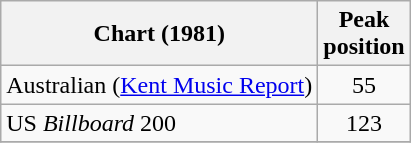<table class="wikitable">
<tr>
<th>Chart (1981)</th>
<th>Peak<br>position</th>
</tr>
<tr>
<td>Australian (<a href='#'>Kent Music Report</a>)</td>
<td align="center">55</td>
</tr>
<tr>
<td>US <em>Billboard</em> 200</td>
<td align="center">123</td>
</tr>
<tr>
</tr>
</table>
